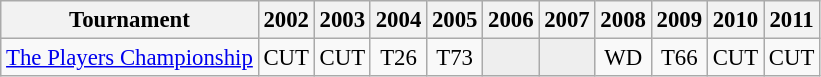<table class="wikitable" style="font-size:95%;text-align:center;">
<tr>
<th>Tournament</th>
<th>2002</th>
<th>2003</th>
<th>2004</th>
<th>2005</th>
<th>2006</th>
<th>2007</th>
<th>2008</th>
<th>2009</th>
<th>2010</th>
<th>2011</th>
</tr>
<tr>
<td align=left><a href='#'>The Players Championship</a></td>
<td>CUT</td>
<td>CUT</td>
<td>T26</td>
<td>T73</td>
<td style="background:#eeeeee;"></td>
<td style="background:#eeeeee;"></td>
<td>WD</td>
<td>T66</td>
<td>CUT</td>
<td>CUT</td>
</tr>
</table>
